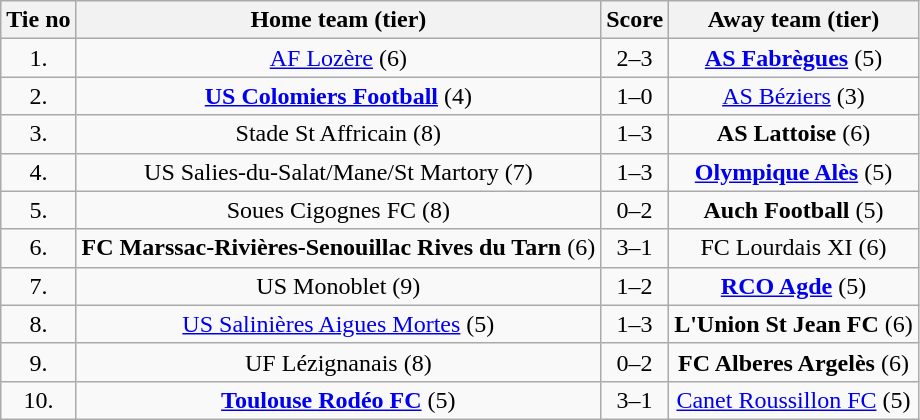<table class="wikitable" style="text-align: center">
<tr>
<th>Tie no</th>
<th>Home team (tier)</th>
<th>Score</th>
<th>Away team (tier)</th>
</tr>
<tr>
<td>1.</td>
<td><a href='#'>AF Lozère</a> (6)</td>
<td>2–3</td>
<td><strong><a href='#'>AS Fabrègues</a></strong> (5)</td>
</tr>
<tr>
<td>2.</td>
<td><strong><a href='#'>US Colomiers Football</a></strong> (4)</td>
<td>1–0</td>
<td><a href='#'>AS Béziers</a> (3)</td>
</tr>
<tr>
<td>3.</td>
<td>Stade St Affricain (8)</td>
<td>1–3</td>
<td><strong>AS Lattoise</strong> (6)</td>
</tr>
<tr>
<td>4.</td>
<td>US Salies-du-Salat/Mane/St Martory (7)</td>
<td>1–3</td>
<td><strong><a href='#'>Olympique Alès</a></strong> (5)</td>
</tr>
<tr>
<td>5.</td>
<td>Soues Cigognes FC (8)</td>
<td>0–2</td>
<td><strong>Auch Football</strong> (5)</td>
</tr>
<tr>
<td>6.</td>
<td><strong>FC Marssac-Rivières-Senouillac Rives du Tarn</strong> (6)</td>
<td>3–1</td>
<td>FC Lourdais XI (6)</td>
</tr>
<tr>
<td>7.</td>
<td>US Monoblet (9)</td>
<td>1–2</td>
<td><strong><a href='#'>RCO Agde</a></strong> (5)</td>
</tr>
<tr>
<td>8.</td>
<td><a href='#'>US Salinières Aigues Mortes</a> (5)</td>
<td>1–3</td>
<td><strong>L'Union St Jean FC</strong> (6)</td>
</tr>
<tr>
<td>9.</td>
<td>UF Lézignanais (8)</td>
<td>0–2</td>
<td><strong>FC Alberes Argelès</strong> (6)</td>
</tr>
<tr>
<td>10.</td>
<td><strong><a href='#'>Toulouse Rodéo FC</a></strong> (5)</td>
<td>3–1</td>
<td><a href='#'>Canet Roussillon FC</a> (5)</td>
</tr>
</table>
